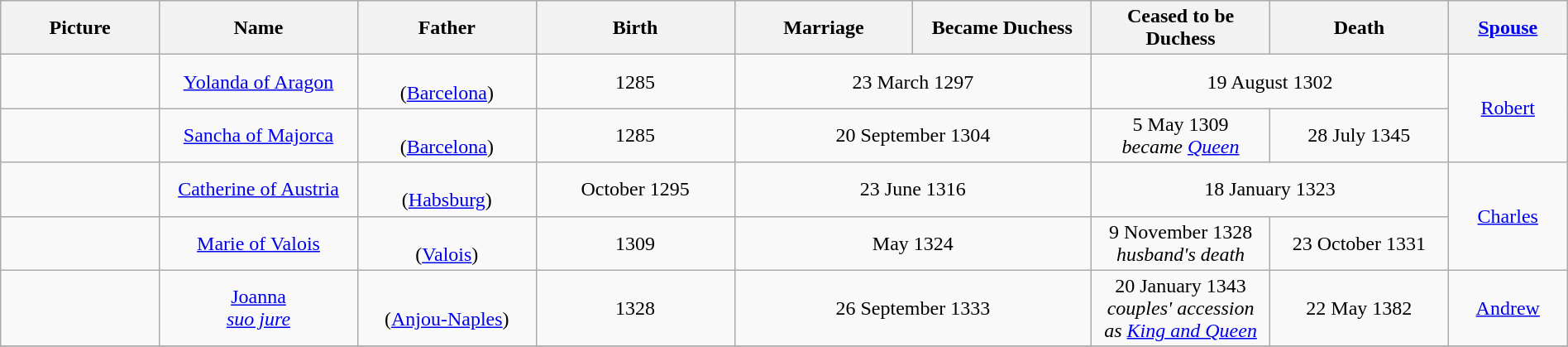<table class="wikitable" style="width:100%; text-align:center">
<tr>
<th width="8%">Picture</th>
<th width="10%">Name</th>
<th width="9%">Father</th>
<th width="10%">Birth</th>
<th width="9%">Marriage</th>
<th width="9%">Became Duchess</th>
<th width="9%">Ceased to be Duchess</th>
<th width="9%">Death</th>
<th width="6%"><a href='#'>Spouse</a></th>
</tr>
<tr>
<td></td>
<td><a href='#'>Yolanda of Aragon</a></td>
<td><br> (<a href='#'>Barcelona</a>)</td>
<td>1285</td>
<td colspan=2>23 March 1297</td>
<td colspan=2>19 August 1302</td>
<td rowspan=2><a href='#'>Robert</a></td>
</tr>
<tr>
<td></td>
<td><a href='#'>Sancha of Majorca</a></td>
<td><br> (<a href='#'>Barcelona</a>)</td>
<td>1285</td>
<td colspan=2>20 September 1304</td>
<td>5 May 1309<br><em>became <a href='#'>Queen</a></em></td>
<td>28 July 1345</td>
</tr>
<tr>
<td></td>
<td><a href='#'>Catherine of Austria</a></td>
<td><br> (<a href='#'>Habsburg</a>)</td>
<td>October 1295</td>
<td colspan=2>23 June 1316</td>
<td colspan=2>18 January 1323</td>
<td rowspan=2><a href='#'>Charles</a></td>
</tr>
<tr>
<td></td>
<td><a href='#'>Marie of Valois</a></td>
<td><br> (<a href='#'>Valois</a>)</td>
<td>1309</td>
<td colspan=2>May 1324</td>
<td>9 November 1328<br><em>husband's death</em></td>
<td>23 October 1331</td>
</tr>
<tr>
<td></td>
<td><a href='#'>Joanna</a><br><em><a href='#'>suo jure</a></em></td>
<td><br> (<a href='#'>Anjou-Naples</a>)</td>
<td>1328</td>
<td colspan=2>26 September 1333</td>
<td>20 January 1343<br><em>couples' accession as <a href='#'>King and Queen</a></em></td>
<td>22 May 1382</td>
<td><a href='#'>Andrew</a></td>
</tr>
<tr>
</tr>
</table>
